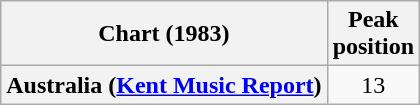<table class="wikitable sortable plainrowheaders" style="text-align:center">
<tr>
<th>Chart (1983)</th>
<th>Peak<br>position</th>
</tr>
<tr>
<th scope="row">Australia (<a href='#'>Kent Music Report</a>)</th>
<td>13</td>
</tr>
</table>
